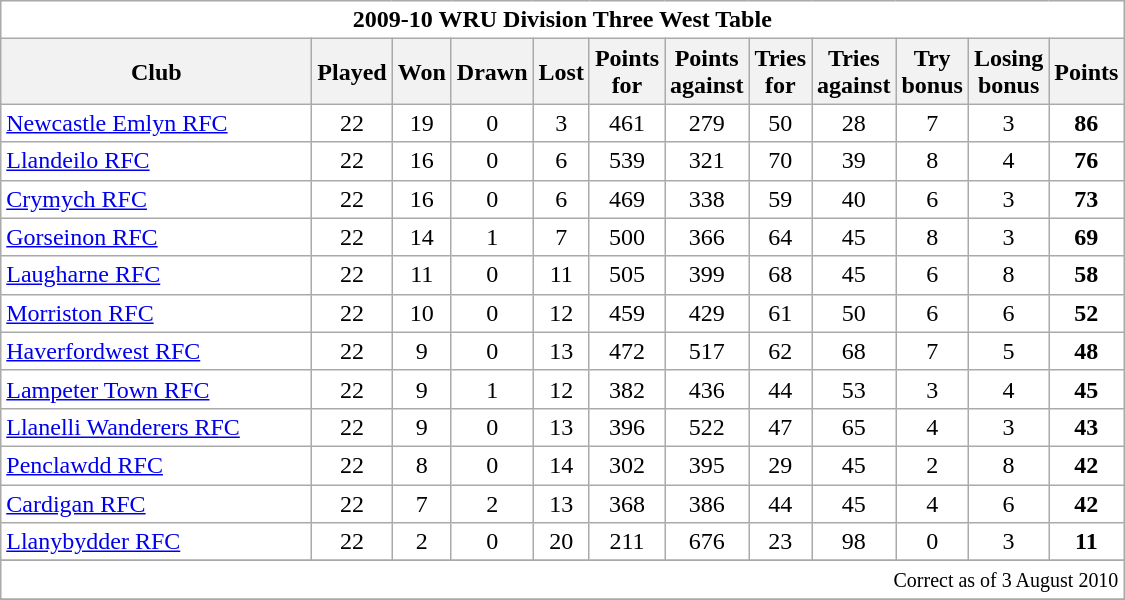<table class="wikitable" style="float:left; margin-right:15px; text-align: center;">
<tr>
<td colspan="12" bgcolor="#FFFFFF" cellpadding="0" cellspacing="0"><strong>2009-10 WRU Division Three West Table</strong></td>
</tr>
<tr>
<th bgcolor="#efefef" width="200">Club</th>
<th bgcolor="#efefef" width="20">Played</th>
<th bgcolor="#efefef" width="20">Won</th>
<th bgcolor="#efefef" width="20">Drawn</th>
<th bgcolor="#efefef" width="20">Lost</th>
<th bgcolor="#efefef" width="20">Points for</th>
<th bgcolor="#efefef" width="20">Points against</th>
<th bgcolor="#efefef" width="20">Tries for</th>
<th bgcolor="#efefef" width="20">Tries against</th>
<th bgcolor="#efefef" width="20">Try bonus</th>
<th bgcolor="#efefef" width="20">Losing bonus</th>
<th bgcolor="#efefef" width="20">Points</th>
</tr>
<tr bgcolor=#ffffff align=center>
<td align=left><a href='#'>Newcastle Emlyn RFC</a></td>
<td>22</td>
<td>19</td>
<td>0</td>
<td>3</td>
<td>461</td>
<td>279</td>
<td>50</td>
<td>28</td>
<td>7</td>
<td>3</td>
<td><strong>86</strong></td>
</tr>
<tr bgcolor=#ffffff align=center>
<td align=left><a href='#'>Llandeilo RFC</a></td>
<td>22</td>
<td>16</td>
<td>0</td>
<td>6</td>
<td>539</td>
<td>321</td>
<td>70</td>
<td>39</td>
<td>8</td>
<td>4</td>
<td><strong>76</strong></td>
</tr>
<tr bgcolor=#ffffff align=center>
<td align=left><a href='#'>Crymych RFC</a></td>
<td>22</td>
<td>16</td>
<td>0</td>
<td>6</td>
<td>469</td>
<td>338</td>
<td>59</td>
<td>40</td>
<td>6</td>
<td>3</td>
<td><strong>73</strong></td>
</tr>
<tr bgcolor=#ffffff align=center>
<td align=left><a href='#'>Gorseinon RFC</a></td>
<td>22</td>
<td>14</td>
<td>1</td>
<td>7</td>
<td>500</td>
<td>366</td>
<td>64</td>
<td>45</td>
<td>8</td>
<td>3</td>
<td><strong>69</strong></td>
</tr>
<tr bgcolor=#ffffff align=center>
<td align=left><a href='#'>Laugharne RFC</a></td>
<td>22</td>
<td>11</td>
<td>0</td>
<td>11</td>
<td>505</td>
<td>399</td>
<td>68</td>
<td>45</td>
<td>6</td>
<td>8</td>
<td><strong>58</strong></td>
</tr>
<tr bgcolor=#ffffff align=center>
<td align=left><a href='#'>Morriston RFC</a></td>
<td>22</td>
<td>10</td>
<td>0</td>
<td>12</td>
<td>459</td>
<td>429</td>
<td>61</td>
<td>50</td>
<td>6</td>
<td>6</td>
<td><strong>52</strong></td>
</tr>
<tr bgcolor=#ffffff align=center>
<td align=left><a href='#'>Haverfordwest RFC</a></td>
<td>22</td>
<td>9</td>
<td>0</td>
<td>13</td>
<td>472</td>
<td>517</td>
<td>62</td>
<td>68</td>
<td>7</td>
<td>5</td>
<td><strong>48</strong></td>
</tr>
<tr bgcolor=#ffffff align=center>
<td align=left><a href='#'>Lampeter Town RFC</a></td>
<td>22</td>
<td>9</td>
<td>1</td>
<td>12</td>
<td>382</td>
<td>436</td>
<td>44</td>
<td>53</td>
<td>3</td>
<td>4</td>
<td><strong>45</strong></td>
</tr>
<tr bgcolor=#ffffff align=center>
<td align=left><a href='#'>Llanelli Wanderers RFC</a></td>
<td>22</td>
<td>9</td>
<td>0</td>
<td>13</td>
<td>396</td>
<td>522</td>
<td>47</td>
<td>65</td>
<td>4</td>
<td>3</td>
<td><strong>43</strong></td>
</tr>
<tr bgcolor=#ffffff align=center>
<td align=left><a href='#'>Penclawdd RFC</a></td>
<td>22</td>
<td>8</td>
<td>0</td>
<td>14</td>
<td>302</td>
<td>395</td>
<td>29</td>
<td>45</td>
<td>2</td>
<td>8</td>
<td><strong>42</strong></td>
</tr>
<tr bgcolor=#ffffff align=center>
<td align=left><a href='#'>Cardigan RFC</a></td>
<td>22</td>
<td>7</td>
<td>2</td>
<td>13</td>
<td>368</td>
<td>386</td>
<td>44</td>
<td>45</td>
<td>4</td>
<td>6</td>
<td><strong>42</strong></td>
</tr>
<tr bgcolor=#ffffff align=center>
<td align=left><a href='#'>Llanybydder RFC</a></td>
<td>22</td>
<td>2</td>
<td>0</td>
<td>20</td>
<td>211</td>
<td>676</td>
<td>23</td>
<td>98</td>
<td>0</td>
<td>3</td>
<td><strong>11</strong></td>
</tr>
<tr bgcolor=#ffffff align=center>
</tr>
<tr>
<td colspan="12" align="right" bgcolor="#FFFFFF" cellpadding="0" cellspacing="0"><small>Correct as of 3 August 2010</small></td>
</tr>
<tr>
</tr>
</table>
